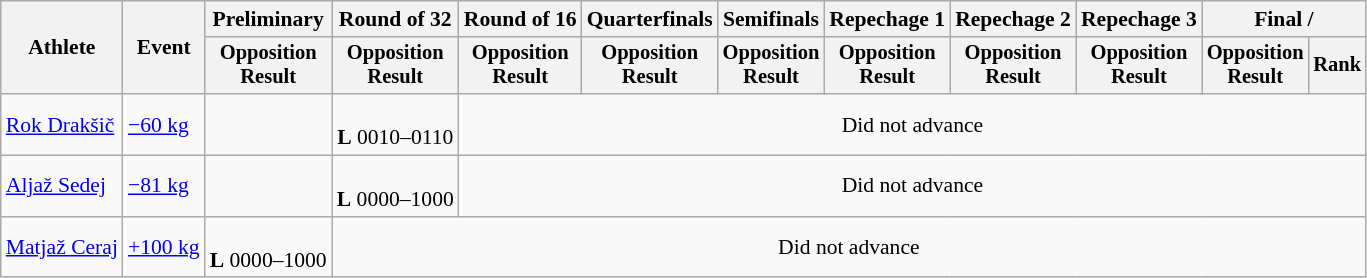<table class="wikitable" style="font-size:90%">
<tr>
<th rowspan="2">Athlete</th>
<th rowspan="2">Event</th>
<th>Preliminary</th>
<th>Round of 32</th>
<th>Round of 16</th>
<th>Quarterfinals</th>
<th>Semifinals</th>
<th>Repechage 1</th>
<th>Repechage 2</th>
<th>Repechage 3</th>
<th colspan=2>Final / </th>
</tr>
<tr style="font-size:95%">
<th>Opposition<br>Result</th>
<th>Opposition<br>Result</th>
<th>Opposition<br>Result</th>
<th>Opposition<br>Result</th>
<th>Opposition<br>Result</th>
<th>Opposition<br>Result</th>
<th>Opposition<br>Result</th>
<th>Opposition<br>Result</th>
<th>Opposition<br>Result</th>
<th>Rank</th>
</tr>
<tr align=center>
<td align=left><a href='#'>Rok Drakšič</a></td>
<td align=left><a href='#'>−60 kg</a></td>
<td></td>
<td><br><strong>L</strong> 0010–0110</td>
<td colspan=8>Did not advance</td>
</tr>
<tr align=center>
<td align=left><a href='#'>Aljaž Sedej</a></td>
<td align=left><a href='#'>−81 kg</a></td>
<td></td>
<td><br><strong>L</strong> 0000–1000</td>
<td colspan=8>Did not advance</td>
</tr>
<tr align=center>
<td align=left><a href='#'>Matjaž Ceraj</a></td>
<td align=left><a href='#'>+100 kg</a></td>
<td><br><strong>L</strong> 0000–1000</td>
<td colspan=9>Did not advance</td>
</tr>
</table>
